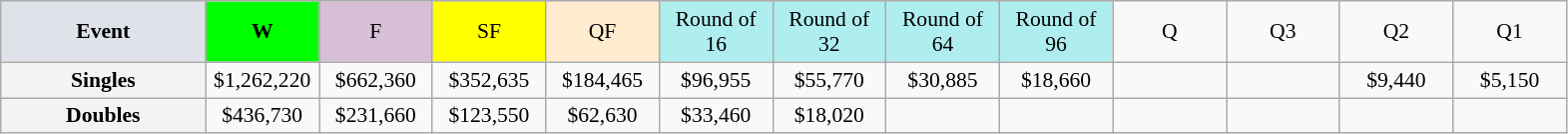<table class=wikitable style=font-size:90%;text-align:center>
<tr>
<td style="width:130px; background:#dfe2e9;"><strong>Event</strong></td>
<td style="width:69px; background:lime;"><strong>W</strong></td>
<td style="width:69px; background:thistle;">F</td>
<td style="width:69px; background:#ff0;">SF</td>
<td style="width:69px; background:#ffebcd;">QF</td>
<td style="width:69px; background:#afeeee;">Round of 16</td>
<td style="width:69px; background:#afeeee;">Round of 32</td>
<td style="width:69px; background:#afeeee;">Round of 64</td>
<td style="width:69px; background:#afeeee;">Round of 96</td>
<td width=69>Q</td>
<td width=69>Q3</td>
<td width=69>Q2</td>
<td width=69>Q1</td>
</tr>
<tr>
<th style=background:#f3f3f3>Singles</th>
<td>$1,262,220</td>
<td>$662,360</td>
<td>$352,635</td>
<td>$184,465</td>
<td>$96,955</td>
<td>$55,770</td>
<td>$30,885</td>
<td>$18,660</td>
<td></td>
<td></td>
<td>$9,440</td>
<td>$5,150</td>
</tr>
<tr>
<th style=background:#f3f3f3>Doubles</th>
<td>$436,730</td>
<td>$231,660</td>
<td>$123,550</td>
<td>$62,630</td>
<td>$33,460</td>
<td>$18,020</td>
<td></td>
<td></td>
<td></td>
<td></td>
<td></td>
<td></td>
</tr>
</table>
